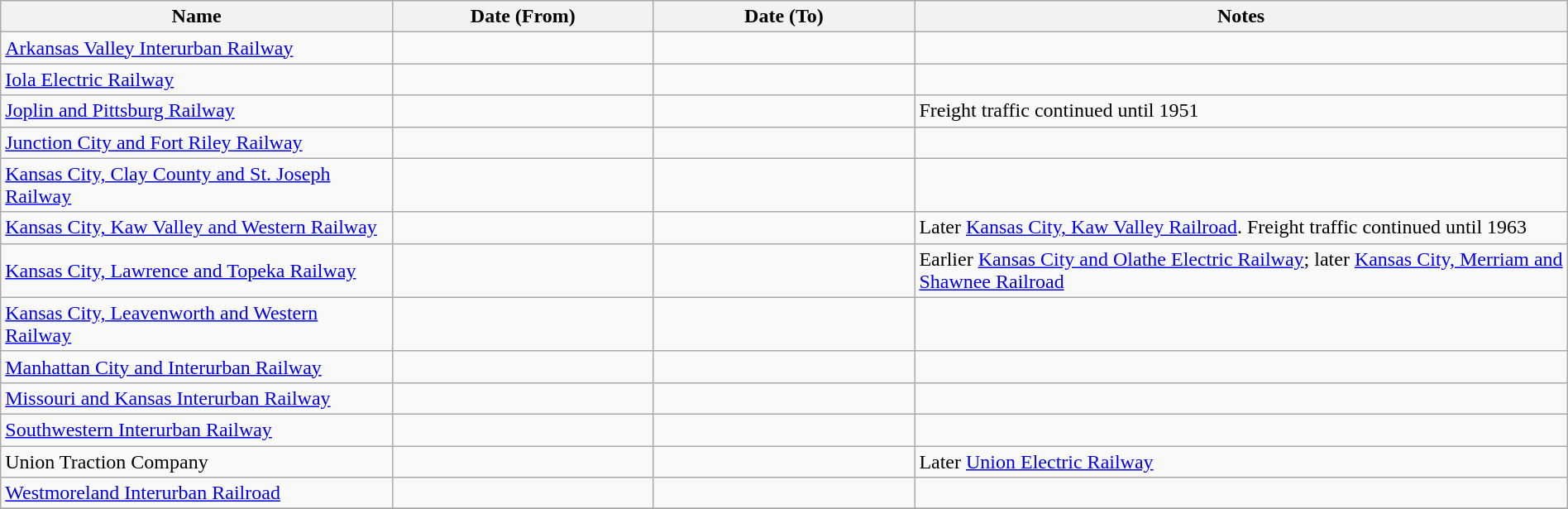<table class="wikitable sortable" width=100%>
<tr>
<th width=15%>Name</th>
<th width=10%>Date (From)</th>
<th width=10%>Date (To)</th>
<th class="unsortable" width=25%>Notes</th>
</tr>
<tr>
<td><a href='#'>Arkansas Valley Interurban Railway</a></td>
<td></td>
<td></td>
<td></td>
</tr>
<tr>
<td><a href='#'>Iola Electric Railway</a></td>
<td></td>
<td></td>
<td></td>
</tr>
<tr>
<td><a href='#'>Joplin and Pittsburg Railway</a></td>
<td></td>
<td></td>
<td>Freight traffic continued until 1951</td>
</tr>
<tr>
<td><a href='#'>Junction City and Fort Riley Railway</a></td>
<td></td>
<td></td>
<td></td>
</tr>
<tr>
<td><a href='#'>Kansas City, Clay County and St. Joseph Railway</a></td>
<td></td>
<td></td>
<td></td>
</tr>
<tr>
<td><a href='#'>Kansas City, Kaw Valley and Western Railway</a></td>
<td></td>
<td></td>
<td>Later <a href='#'>Kansas City, Kaw Valley Railroad</a>. Freight traffic continued until 1963</td>
</tr>
<tr>
<td><a href='#'>Kansas City, Lawrence and Topeka Railway</a></td>
<td></td>
<td></td>
<td>Earlier <a href='#'>Kansas City and Olathe Electric Railway</a>; later <a href='#'>Kansas City, Merriam and Shawnee Railroad</a></td>
</tr>
<tr>
<td><a href='#'>Kansas City, Leavenworth and Western Railway</a></td>
<td></td>
<td></td>
<td></td>
</tr>
<tr>
<td><a href='#'>Manhattan City and Interurban Railway</a></td>
<td></td>
<td></td>
<td></td>
</tr>
<tr>
<td><a href='#'>Missouri and Kansas Interurban Railway</a></td>
<td></td>
<td></td>
<td></td>
</tr>
<tr>
<td><a href='#'>Southwestern Interurban Railway</a></td>
<td></td>
<td></td>
<td></td>
</tr>
<tr>
<td>Union Traction Company</td>
<td></td>
<td></td>
<td>Later <a href='#'>Union Electric Railway</a></td>
</tr>
<tr>
<td><a href='#'>Westmoreland Interurban Railroad</a></td>
<td></td>
<td></td>
<td></td>
</tr>
<tr>
</tr>
</table>
